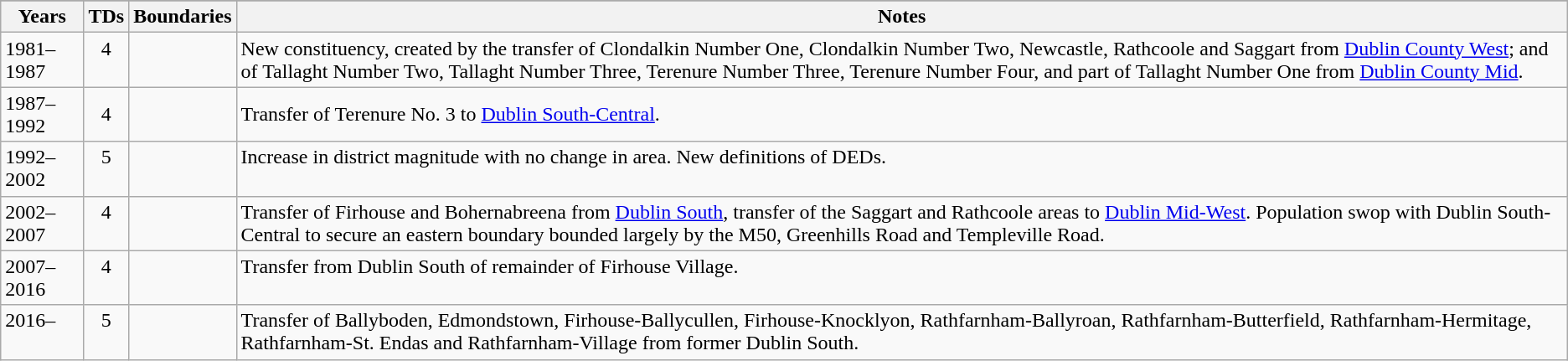<table class="wikitable">
<tr>
</tr>
<tr>
<th>Years</th>
<th>TDs</th>
<th>Boundaries</th>
<th>Notes</th>
</tr>
<tr style="vertical-align:top">
<td>1981–1987</td>
<td style="text-align:center">4</td>
<td></td>
<td>New constituency, created by the transfer of Clondalkin Number One, Clondalkin Number Two, Newcastle, Rathcoole and Saggart from <a href='#'>Dublin County West</a>; and<br>of Tallaght Number Two, Tallaght Number Three, Terenure Number Three, Terenure Number Four, and part of Tallaght Number One from <a href='#'>Dublin County Mid</a>.</td>
</tr>
<tr>
<td>1987–1992</td>
<td style="text-align:center">4</td>
<td></td>
<td>Transfer of Terenure No. 3 to <a href='#'>Dublin South-Central</a>.</td>
</tr>
<tr style="vertical-align:top">
<td>1992–2002</td>
<td style="text-align:center">5</td>
<td></td>
<td>Increase in district magnitude with no change in area. New definitions of DEDs.</td>
</tr>
<tr style="vertical-align:top">
<td>2002–2007</td>
<td style="text-align:center">4</td>
<td></td>
<td>Transfer of Firhouse and Bohernabreena from <a href='#'>Dublin South</a>, transfer of the Saggart and Rathcoole areas to <a href='#'>Dublin Mid-West</a>. Population swop with Dublin South-Central to secure an eastern boundary bounded largely by the M50, Greenhills Road and Templeville Road.</td>
</tr>
<tr style="vertical-align:top">
<td>2007–2016</td>
<td style="text-align:center">4</td>
<td></td>
<td>Transfer from Dublin South of remainder of Firhouse Village.</td>
</tr>
<tr style="vertical-align:top">
<td>2016–</td>
<td style="text-align:center">5</td>
<td></td>
<td>Transfer of Ballyboden, Edmondstown, Firhouse-Ballycullen, Firhouse-Knocklyon, Rathfarnham-Ballyroan, Rathfarnham-Butterfield, Rathfarnham-Hermitage, Rathfarnham-St. Endas and Rathfarnham-Village from former Dublin South.</td>
</tr>
</table>
